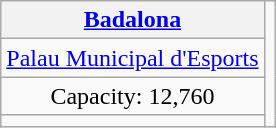<table class="wikitable" style="margin:1em auto; text-align:center">
<tr>
<th><a href='#'>Badalona</a></th>
<td rowspan="4"></td>
</tr>
<tr>
<td><a href='#'>Palau Municipal d'Esports</a></td>
</tr>
<tr>
<td>Capacity: 12,760</td>
</tr>
<tr>
<td></td>
</tr>
</table>
